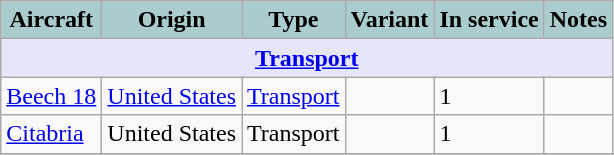<table class="wikitable">
<tr>
<th style="text-align:center; background:#acc;">Aircraft</th>
<th style="text-align: center; background:#acc;">Origin</th>
<th style="text-align:l center; background:#acc;">Type</th>
<th style="text-align:left; background:#acc;">Variant</th>
<th style="text-align:center; background:#acc;">In service</th>
<th style="text-align: center; background:#acc;">Notes</th>
</tr>
<tr>
<th style="align: center; background: lavender;" colspan="7"><a href='#'>Transport</a></th>
</tr>
<tr>
<td><a href='#'>Beech 18</a></td>
<td><a href='#'>United States</a></td>
<td><a href='#'>Transport</a></td>
<td></td>
<td>1</td>
<td></td>
</tr>
<tr>
<td><a href='#'>Citabria</a></td>
<td>United States</td>
<td>Transport</td>
<td></td>
<td>1</td>
<td></td>
</tr>
<tr>
</tr>
</table>
